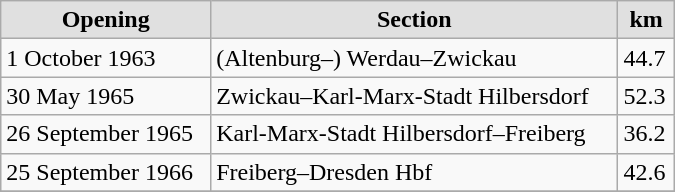<table class="wikitable" width="450">
<tr ->
<th style="background:#E0E0E0">Opening</th>
<th style="background:#E0E0E0">Section</th>
<th style="background:#E0E0E0">km</th>
</tr>
<tr>
<td>1 October 1963</td>
<td>(Altenburg–) Werdau–Zwickau</td>
<td>44.7</td>
</tr>
<tr>
<td>30 May 1965</td>
<td>Zwickau–Karl-Marx-Stadt Hilbersdorf</td>
<td>52.3</td>
</tr>
<tr>
<td>26 September 1965</td>
<td>Karl-Marx-Stadt Hilbersdorf–Freiberg</td>
<td>36.2</td>
</tr>
<tr>
<td>25 September 1966</td>
<td>Freiberg–Dresden Hbf</td>
<td>42.6</td>
</tr>
<tr>
</tr>
</table>
